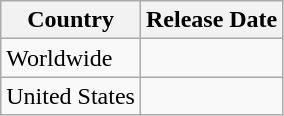<table class="wikitable">
<tr>
<th>Country</th>
<th>Release Date</th>
</tr>
<tr>
<td>Worldwide</td>
<td></td>
</tr>
<tr>
<td>United States</td>
<td></td>
</tr>
</table>
